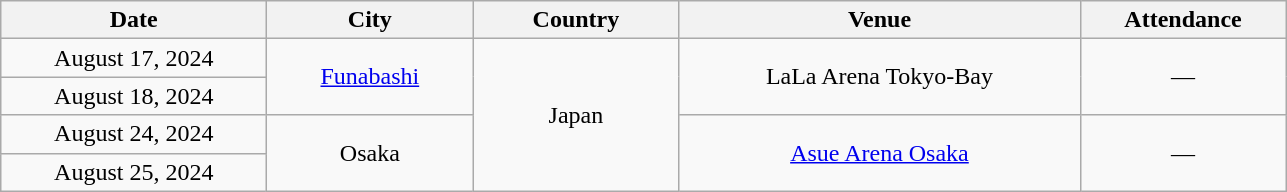<table class="wikitable" style="text-align:center;">
<tr>
<th width="170">Date</th>
<th width="130">City</th>
<th width="130">Country</th>
<th width="260">Venue</th>
<th width="130">Attendance</th>
</tr>
<tr>
<td>August 17, 2024</td>
<td rowspan="2"><a href='#'>Funabashi</a></td>
<td rowspan="4">Japan</td>
<td rowspan="2">LaLa Arena Tokyo-Bay</td>
<td rowspan="2">—</td>
</tr>
<tr>
<td>August 18, 2024</td>
</tr>
<tr>
<td>August 24, 2024</td>
<td rowspan="2">Osaka</td>
<td rowspan="2"><a href='#'>Asue Arena Osaka</a></td>
<td rowspan="2">—</td>
</tr>
<tr>
<td>August 25, 2024</td>
</tr>
</table>
